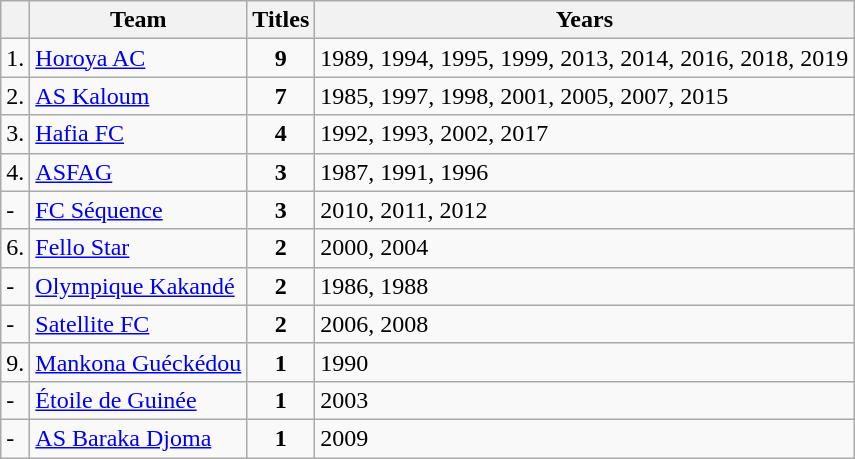<table class=wikitable>
<tr>
<th></th>
<th>Team</th>
<th>Titles</th>
<th>Years</th>
</tr>
<tr>
<td>1.</td>
<td><a href='#'>Horoya AC</a></td>
<td align=center><strong>9</strong></td>
<td>1989, 1994, 1995, 1999, 2013, 2014, 2016, 2018, 2019</td>
</tr>
<tr>
<td>2.</td>
<td><a href='#'>AS Kaloum</a></td>
<td align=center><strong>7</strong></td>
<td>1985, 1997, 1998, 2001, 2005, 2007, 2015</td>
</tr>
<tr>
<td>3.</td>
<td><a href='#'>Hafia FC</a></td>
<td align=center><strong>4</strong></td>
<td>1992, 1993, 2002, 2017</td>
</tr>
<tr>
<td>4.</td>
<td><a href='#'>ASFAG</a></td>
<td align=center><strong>3</strong></td>
<td>1987, 1991, 1996</td>
</tr>
<tr>
<td>-</td>
<td><a href='#'>FC Séquence</a></td>
<td align=center><strong>3</strong></td>
<td>2010, 2011, 2012</td>
</tr>
<tr>
<td>6.</td>
<td><a href='#'>Fello Star</a></td>
<td align=center><strong>2</strong></td>
<td>2000, 2004</td>
</tr>
<tr>
<td>-</td>
<td><a href='#'>Olympique Kakandé</a></td>
<td align=center><strong>2</strong></td>
<td>1986, 1988</td>
</tr>
<tr>
<td>-</td>
<td><a href='#'>Satellite FC</a></td>
<td align=center><strong>2</strong></td>
<td>2006, 2008</td>
</tr>
<tr>
<td>9.</td>
<td><a href='#'>Mankona Guéckédou</a></td>
<td align=center><strong>1</strong></td>
<td>1990</td>
</tr>
<tr>
<td>-</td>
<td><a href='#'>Étoile de Guinée</a></td>
<td align=center><strong>1</strong></td>
<td>2003</td>
</tr>
<tr>
<td>-</td>
<td><a href='#'>AS Baraka Djoma</a></td>
<td align=center><strong>1</strong></td>
<td>2009</td>
</tr>
</table>
